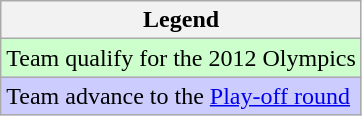<table class="wikitable">
<tr>
<th>Legend</th>
</tr>
<tr bgcolor=#ccffcc>
<td>Team qualify for the 2012 Olympics</td>
</tr>
<tr bgcolor=#ccccff>
<td>Team advance to the <a href='#'>Play-off round</a></td>
</tr>
</table>
